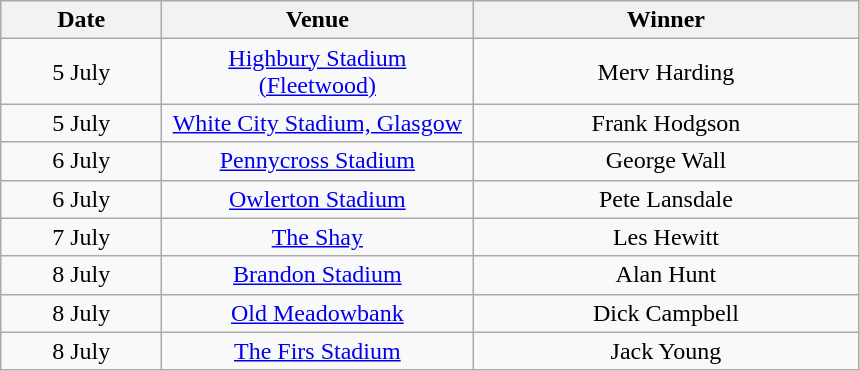<table class="wikitable" style="text-align:center">
<tr>
<th width=100>Date</th>
<th width=200>Venue</th>
<th width=250>Winner</th>
</tr>
<tr>
<td>5 July</td>
<td><a href='#'>Highbury Stadium (Fleetwood)</a></td>
<td>Merv Harding</td>
</tr>
<tr>
<td>5 July</td>
<td><a href='#'>White City Stadium, Glasgow</a></td>
<td>Frank Hodgson</td>
</tr>
<tr>
<td>6 July</td>
<td><a href='#'>Pennycross Stadium</a></td>
<td>George Wall</td>
</tr>
<tr>
<td>6 July</td>
<td><a href='#'>Owlerton Stadium</a></td>
<td>Pete Lansdale</td>
</tr>
<tr>
<td>7 July</td>
<td><a href='#'>The Shay</a></td>
<td>Les Hewitt</td>
</tr>
<tr>
<td>8 July</td>
<td><a href='#'>Brandon Stadium</a></td>
<td>Alan Hunt</td>
</tr>
<tr>
<td>8 July</td>
<td><a href='#'>Old Meadowbank</a></td>
<td>Dick Campbell</td>
</tr>
<tr>
<td>8 July</td>
<td><a href='#'>The Firs Stadium</a></td>
<td>Jack Young</td>
</tr>
</table>
